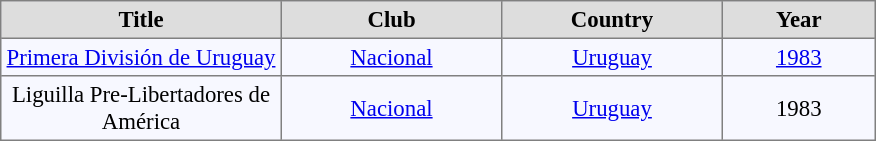<table align="center" bgcolor="#f7f8ff" cellpadding="3" cellspacing="0" border="1" style="font-size: 95%; border: gray solid 1px; border-collapse: collapse;">
<tr align=center bgcolor=#DDDDDD style="color:black;">
<th width="180">Title</th>
<th width="140">Club</th>
<th width="140">Country</th>
<th width="95">Year</th>
</tr>
<tr align=center>
<td><a href='#'>Primera División de Uruguay</a></td>
<td><a href='#'>Nacional</a></td>
<td><a href='#'>Uruguay</a></td>
<td><a href='#'>1983</a></td>
</tr>
<tr align=center>
<td>Liguilla Pre-Libertadores de América</td>
<td><a href='#'>Nacional</a></td>
<td><a href='#'>Uruguay</a></td>
<td>1983</td>
</tr>
</table>
